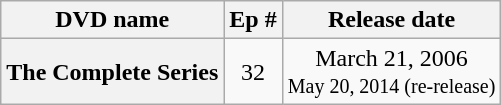<table class="wikitable plainrowheaders" style="text-align:center;">
<tr>
<th scope="col">DVD name</th>
<th scope="col">Ep #</th>
<th scope="col">Release date</th>
</tr>
<tr>
<th scope="row">The Complete Series</th>
<td>32</td>
<td>March 21, 2006<br><small>May 20, 2014 (re-release)</small></td>
</tr>
</table>
